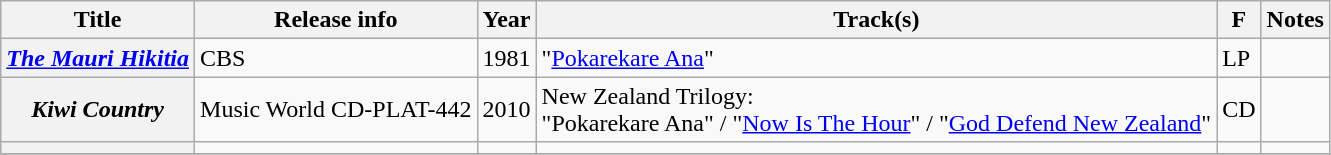<table class="wikitable plainrowheaders sortable">
<tr>
<th scope="col">Title</th>
<th scope="col">Release info</th>
<th scope="col">Year</th>
<th scope="col">Track(s)</th>
<th scope="col">F</th>
<th scope="col" class="unsortable">Notes</th>
</tr>
<tr>
<th scope="row"><em><a href='#'>The Mauri Hikitia</a></em></th>
<td>CBS</td>
<td>1981</td>
<td>"<a href='#'>Pokarekare Ana</a>"</td>
<td>LP</td>
<td></td>
</tr>
<tr>
<th scope="row"><em>Kiwi Country</em></th>
<td>Music World  CD-PLAT-442</td>
<td>2010</td>
<td>New Zealand Trilogy:<br>"Pokarekare Ana" / "<a href='#'>Now Is The Hour</a>" / "<a href='#'>God Defend New Zealand</a>"</td>
<td>CD</td>
<td></td>
</tr>
<tr>
<th scope="row"></th>
<td></td>
<td></td>
<td></td>
<td></td>
<td></td>
</tr>
<tr>
</tr>
</table>
